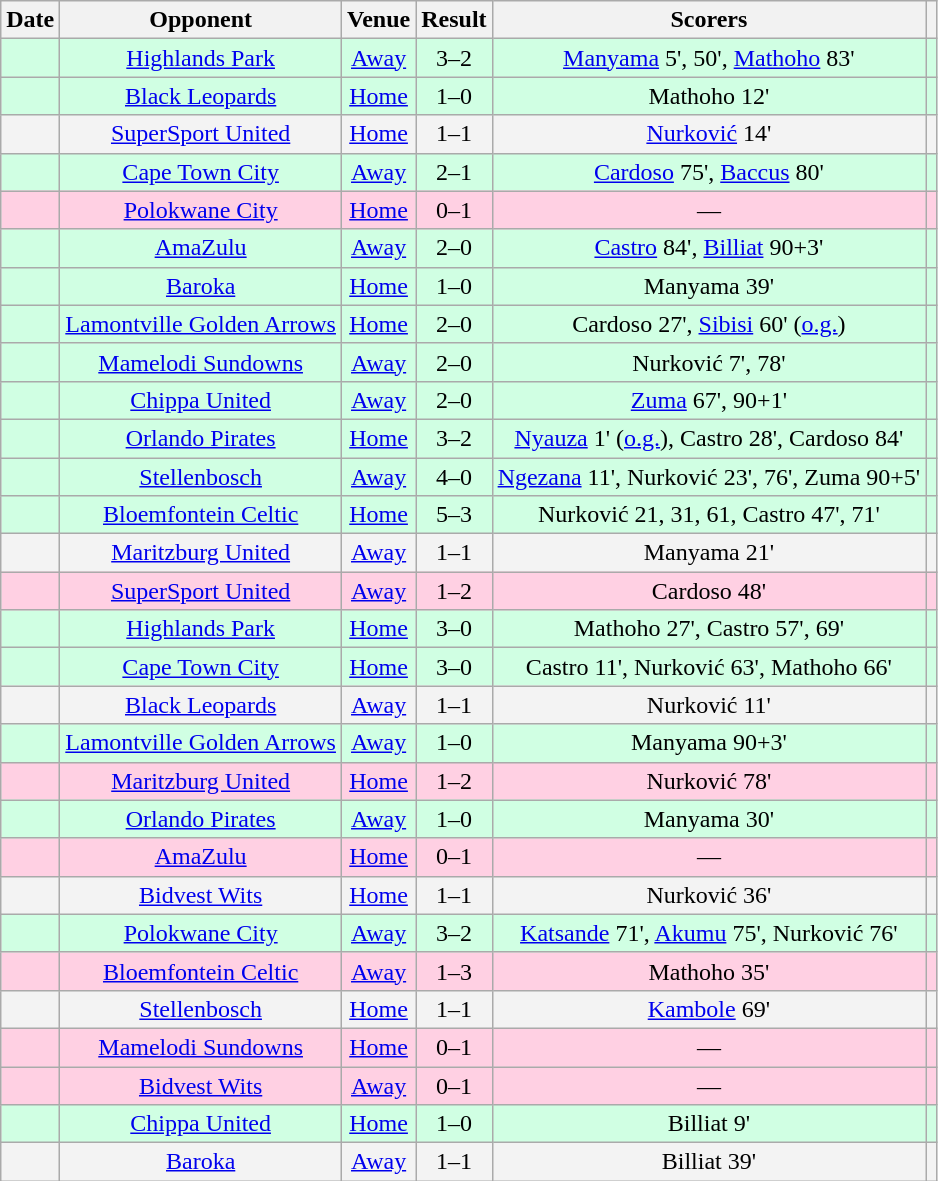<table class="wikitable sortable" style="text-align:center;">
<tr>
<th>Date</th>
<th>Opponent</th>
<th>Venue</th>
<th>Result</th>
<th class=unsortable>Scorers</th>
<th></th>
</tr>
<tr style="background-color: #d0ffe3;">
<td></td>
<td><a href='#'>Highlands Park</a></td>
<td><a href='#'>Away</a></td>
<td>3–2</td>
<td><a href='#'>Manyama</a> 5', 50', <a href='#'>Mathoho</a> 83'</td>
<td></td>
</tr>
<tr style="background-color: #d0ffe3;">
<td></td>
<td><a href='#'>Black Leopards</a></td>
<td><a href='#'>Home</a></td>
<td>1–0</td>
<td>Mathoho 12'</td>
<td></td>
</tr>
<tr style="background-color: #f3f3f3;">
<td></td>
<td><a href='#'>SuperSport United</a></td>
<td><a href='#'>Home</a></td>
<td>1–1</td>
<td><a href='#'>Nurković</a> 14'</td>
<td></td>
</tr>
<tr style="background-color: #d0ffe3;">
<td></td>
<td><a href='#'>Cape Town City</a></td>
<td><a href='#'>Away</a></td>
<td>2–1</td>
<td><a href='#'>Cardoso</a> 75', <a href='#'>Baccus</a> 80'</td>
<td></td>
</tr>
<tr style="background-color: #ffd0e3;">
<td></td>
<td><a href='#'>Polokwane City</a></td>
<td><a href='#'>Home</a></td>
<td>0–1</td>
<td>—</td>
<td></td>
</tr>
<tr style="background-color: #d0ffe3;">
<td></td>
<td><a href='#'>AmaZulu</a></td>
<td><a href='#'>Away</a></td>
<td>2–0</td>
<td><a href='#'>Castro</a> 84', <a href='#'>Billiat</a> 90+3'</td>
<td></td>
</tr>
<tr style="background-color: #d0ffe3;">
<td></td>
<td><a href='#'>Baroka</a></td>
<td><a href='#'>Home</a></td>
<td>1–0</td>
<td>Manyama 39'</td>
<td></td>
</tr>
<tr style="background-color: #d0ffe3;">
<td></td>
<td><a href='#'>Lamontville Golden Arrows</a></td>
<td><a href='#'>Home</a></td>
<td>2–0</td>
<td>Cardoso 27', <a href='#'>Sibisi</a> 60' (<a href='#'>o.g.</a>)</td>
<td></td>
</tr>
<tr style="background-color: #d0ffe3;">
<td></td>
<td><a href='#'>Mamelodi Sundowns</a></td>
<td><a href='#'>Away</a></td>
<td>2–0</td>
<td>Nurković 7', 78'</td>
<td></td>
</tr>
<tr style="background-color: #d0ffe3;">
<td></td>
<td><a href='#'>Chippa United</a></td>
<td><a href='#'>Away</a></td>
<td>2–0</td>
<td><a href='#'>Zuma</a> 67', 90+1'</td>
<td></td>
</tr>
<tr style="background-color: #d0ffe3;">
<td></td>
<td><a href='#'>Orlando Pirates</a></td>
<td><a href='#'>Home</a></td>
<td>3–2</td>
<td><a href='#'>Nyauza</a> 1' (<a href='#'>o.g.</a>), Castro 28', Cardoso 84'</td>
<td></td>
</tr>
<tr style="background-color: #d0ffe3;">
<td></td>
<td><a href='#'>Stellenbosch</a></td>
<td><a href='#'>Away</a></td>
<td>4–0</td>
<td><a href='#'>Ngezana</a> 11', Nurković 23', 76', Zuma 90+5'</td>
<td></td>
</tr>
<tr style="background-color: #d0ffe3;">
<td></td>
<td><a href='#'>Bloemfontein Celtic</a></td>
<td><a href='#'>Home</a></td>
<td>5–3</td>
<td>Nurković 21, 31, 61, Castro 47', 71'</td>
<td></td>
</tr>
<tr style="background-color: #f3f3f3;">
<td></td>
<td><a href='#'>Maritzburg United</a></td>
<td><a href='#'>Away</a></td>
<td>1–1</td>
<td>Manyama 21'</td>
<td></td>
</tr>
<tr style="background-color: #ffd0e3;">
<td></td>
<td><a href='#'>SuperSport United</a></td>
<td><a href='#'>Away</a></td>
<td>1–2</td>
<td>Cardoso 48'</td>
<td></td>
</tr>
<tr style="background-color: #d0ffe3;">
<td></td>
<td><a href='#'>Highlands Park</a></td>
<td><a href='#'>Home</a></td>
<td>3–0</td>
<td>Mathoho 27', Castro 57', 69'</td>
<td></td>
</tr>
<tr style="background-color: #d0ffe3;">
<td></td>
<td><a href='#'>Cape Town City</a></td>
<td><a href='#'>Home</a></td>
<td>3–0</td>
<td>Castro 11', Nurković 63', Mathoho 66'</td>
<td></td>
</tr>
<tr style="background-color: #f3f3f3;">
<td></td>
<td><a href='#'>Black Leopards</a></td>
<td><a href='#'>Away</a></td>
<td>1–1</td>
<td>Nurković 11'</td>
<td></td>
</tr>
<tr style="background-color: #d0ffe3;">
<td></td>
<td><a href='#'>Lamontville Golden Arrows</a></td>
<td><a href='#'>Away</a></td>
<td>1–0</td>
<td>Manyama 90+3'</td>
<td></td>
</tr>
<tr style="background-color: #ffd0e3;">
<td></td>
<td><a href='#'>Maritzburg United</a></td>
<td><a href='#'>Home</a></td>
<td>1–2</td>
<td>Nurković 78'</td>
<td></td>
</tr>
<tr style="background-color: #d0ffe3;">
<td></td>
<td><a href='#'>Orlando Pirates</a></td>
<td><a href='#'>Away</a></td>
<td>1–0</td>
<td>Manyama 30'</td>
<td></td>
</tr>
<tr style="background-color: #ffd0e3;">
<td></td>
<td><a href='#'>AmaZulu</a></td>
<td><a href='#'>Home</a></td>
<td>0–1</td>
<td>—</td>
<td></td>
</tr>
<tr style="background-color: #f3f3f3;">
<td></td>
<td><a href='#'>Bidvest Wits</a></td>
<td><a href='#'>Home</a></td>
<td>1–1</td>
<td>Nurković 36'</td>
<td></td>
</tr>
<tr style="background-color: #d0ffe3;">
<td></td>
<td><a href='#'>Polokwane City</a></td>
<td><a href='#'>Away</a></td>
<td>3–2</td>
<td><a href='#'>Katsande</a> 71', <a href='#'>Akumu</a> 75', Nurković 76'</td>
<td></td>
</tr>
<tr style="background-color: #ffd0e3;">
<td></td>
<td><a href='#'>Bloemfontein Celtic</a></td>
<td><a href='#'>Away</a></td>
<td>1–3</td>
<td>Mathoho 35'</td>
<td></td>
</tr>
<tr style="background-color: #f3f3f3;">
<td></td>
<td><a href='#'>Stellenbosch</a></td>
<td><a href='#'>Home</a></td>
<td>1–1</td>
<td><a href='#'>Kambole</a> 69'</td>
<td></td>
</tr>
<tr style="background-color: #ffd0e3;">
<td></td>
<td><a href='#'>Mamelodi Sundowns</a></td>
<td><a href='#'>Home</a></td>
<td>0–1</td>
<td>—</td>
<td></td>
</tr>
<tr style="background-color: #ffd0e3;">
<td></td>
<td><a href='#'>Bidvest Wits</a></td>
<td><a href='#'>Away</a></td>
<td>0–1</td>
<td>—</td>
<td></td>
</tr>
<tr style="background-color: #d0ffe3;">
<td></td>
<td><a href='#'>Chippa United</a></td>
<td><a href='#'>Home</a></td>
<td>1–0</td>
<td>Billiat 9'</td>
<td></td>
</tr>
<tr style="background-color: #f3f3f3;">
<td></td>
<td><a href='#'>Baroka</a></td>
<td><a href='#'>Away</a></td>
<td>1–1</td>
<td>Billiat 39'</td>
<td></td>
</tr>
</table>
